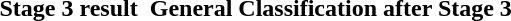<table>
<tr>
<td><strong>Stage 3 result</strong><br>










</td>
<td></td>
<td><strong>General Classification after Stage 3</strong><br>










</td>
</tr>
</table>
